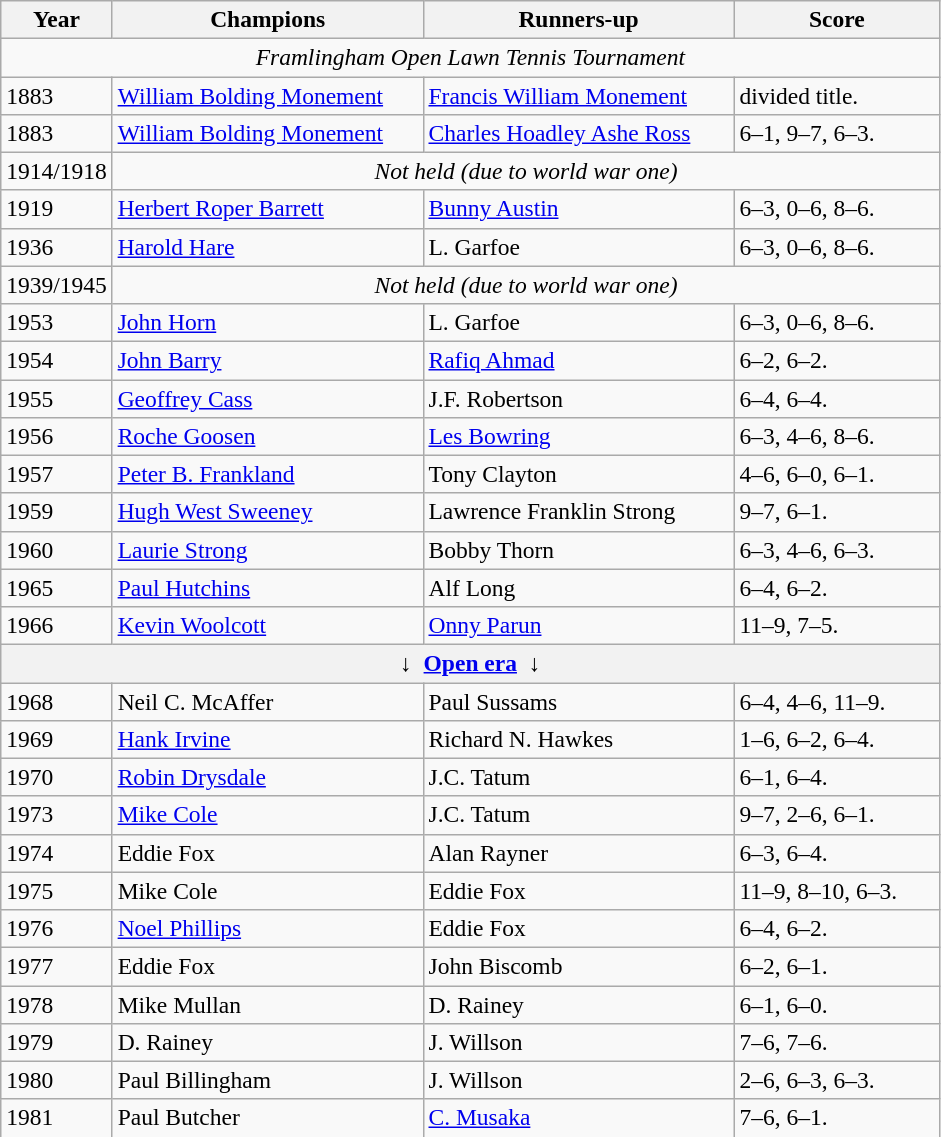<table class="wikitable" style="font-size:98%;">
<tr>
<th style="width:60px;">Year</th>
<th style="width:200px;">Champions</th>
<th style="width:200px;">Runners-up</th>
<th style="width:130px;">Score</th>
</tr>
<tr>
<td colspan=4 align=center><em>Framlingham Open Lawn Tennis Tournament </em></td>
</tr>
<tr>
<td>1883</td>
<td> <a href='#'>William Bolding Monement</a></td>
<td> <a href='#'>Francis William Monement</a></td>
<td>divided title.</td>
</tr>
<tr>
<td>1883</td>
<td> <a href='#'>William Bolding Monement</a></td>
<td> <a href='#'>Charles Hoadley Ashe Ross</a></td>
<td>6–1, 9–7, 6–3.</td>
</tr>
<tr>
<td>1914/1918</td>
<td colspan=3 align=center><em>Not held (due to world war one)</em></td>
</tr>
<tr>
<td>1919</td>
<td> <a href='#'>Herbert Roper Barrett</a></td>
<td> <a href='#'>Bunny Austin</a></td>
<td>6–3, 0–6, 8–6.</td>
</tr>
<tr>
<td>1936</td>
<td> <a href='#'>Harold Hare</a></td>
<td> L. Garfoe</td>
<td>6–3, 0–6, 8–6.</td>
</tr>
<tr>
<td>1939/1945</td>
<td colspan=3 align=center><em>Not held (due to world war one)</em></td>
</tr>
<tr>
<td>1953</td>
<td> <a href='#'>John Horn</a></td>
<td> L. Garfoe</td>
<td>6–3, 0–6, 8–6.</td>
</tr>
<tr>
<td>1954</td>
<td> <a href='#'>John Barry</a></td>
<td> <a href='#'>Rafiq Ahmad</a></td>
<td>6–2, 6–2.</td>
</tr>
<tr>
<td>1955</td>
<td> <a href='#'>Geoffrey Cass</a></td>
<td> J.F. Robertson</td>
<td>6–4, 6–4.</td>
</tr>
<tr>
<td>1956</td>
<td> <a href='#'>Roche Goosen</a></td>
<td> <a href='#'>Les Bowring</a></td>
<td>6–3, 4–6, 8–6.</td>
</tr>
<tr>
<td>1957</td>
<td>  <a href='#'>Peter B. Frankland</a></td>
<td> Tony Clayton</td>
<td>4–6, 6–0, 6–1.</td>
</tr>
<tr>
<td>1959</td>
<td> <a href='#'>Hugh West Sweeney</a></td>
<td> Lawrence Franklin Strong</td>
<td>9–7, 6–1.</td>
</tr>
<tr>
<td>1960</td>
<td> <a href='#'>Laurie Strong</a></td>
<td> Bobby Thorn</td>
<td>6–3, 4–6, 6–3.</td>
</tr>
<tr>
<td>1965</td>
<td> <a href='#'>Paul Hutchins</a></td>
<td> Alf Long</td>
<td>6–4, 6–2.</td>
</tr>
<tr>
<td>1966</td>
<td> <a href='#'>Kevin Woolcott</a></td>
<td> <a href='#'>Onny Parun</a></td>
<td>11–9, 7–5.</td>
</tr>
<tr>
<th colspan=4 align=center>↓  <a href='#'>Open era</a>  ↓</th>
</tr>
<tr>
<td>1968</td>
<td> Neil C. McAffer</td>
<td> Paul Sussams</td>
<td>6–4, 4–6, 11–9.</td>
</tr>
<tr>
<td>1969</td>
<td> <a href='#'>Hank Irvine</a></td>
<td> Richard N. Hawkes</td>
<td>1–6, 6–2, 6–4.</td>
</tr>
<tr>
<td>1970</td>
<td> <a href='#'>Robin Drysdale</a></td>
<td> J.C. Tatum</td>
<td>6–1, 6–4.</td>
</tr>
<tr>
<td>1973</td>
<td> <a href='#'>Mike Cole</a></td>
<td> J.C. Tatum</td>
<td>9–7, 2–6, 6–1.</td>
</tr>
<tr>
<td>1974</td>
<td> Eddie Fox</td>
<td> Alan Rayner</td>
<td>6–3, 6–4.</td>
</tr>
<tr>
<td>1975</td>
<td> Mike Cole</td>
<td> Eddie Fox</td>
<td>11–9, 8–10, 6–3.</td>
</tr>
<tr>
<td>1976</td>
<td> <a href='#'>Noel Phillips</a></td>
<td> Eddie Fox</td>
<td>6–4, 6–2.</td>
</tr>
<tr>
<td>1977</td>
<td> Eddie Fox</td>
<td> John Biscomb</td>
<td>6–2, 6–1.</td>
</tr>
<tr>
<td>1978</td>
<td> Mike Mullan</td>
<td> D. Rainey</td>
<td>6–1, 6–0.</td>
</tr>
<tr>
<td>1979</td>
<td> D. Rainey</td>
<td> J. Willson</td>
<td>7–6, 7–6.</td>
</tr>
<tr>
<td>1980</td>
<td> Paul Billingham</td>
<td> J. Willson</td>
<td>2–6, 6–3, 6–3.</td>
</tr>
<tr>
<td>1981</td>
<td> Paul Butcher</td>
<td> <a href='#'>C. Musaka</a></td>
<td>7–6, 6–1.</td>
</tr>
<tr>
</tr>
</table>
